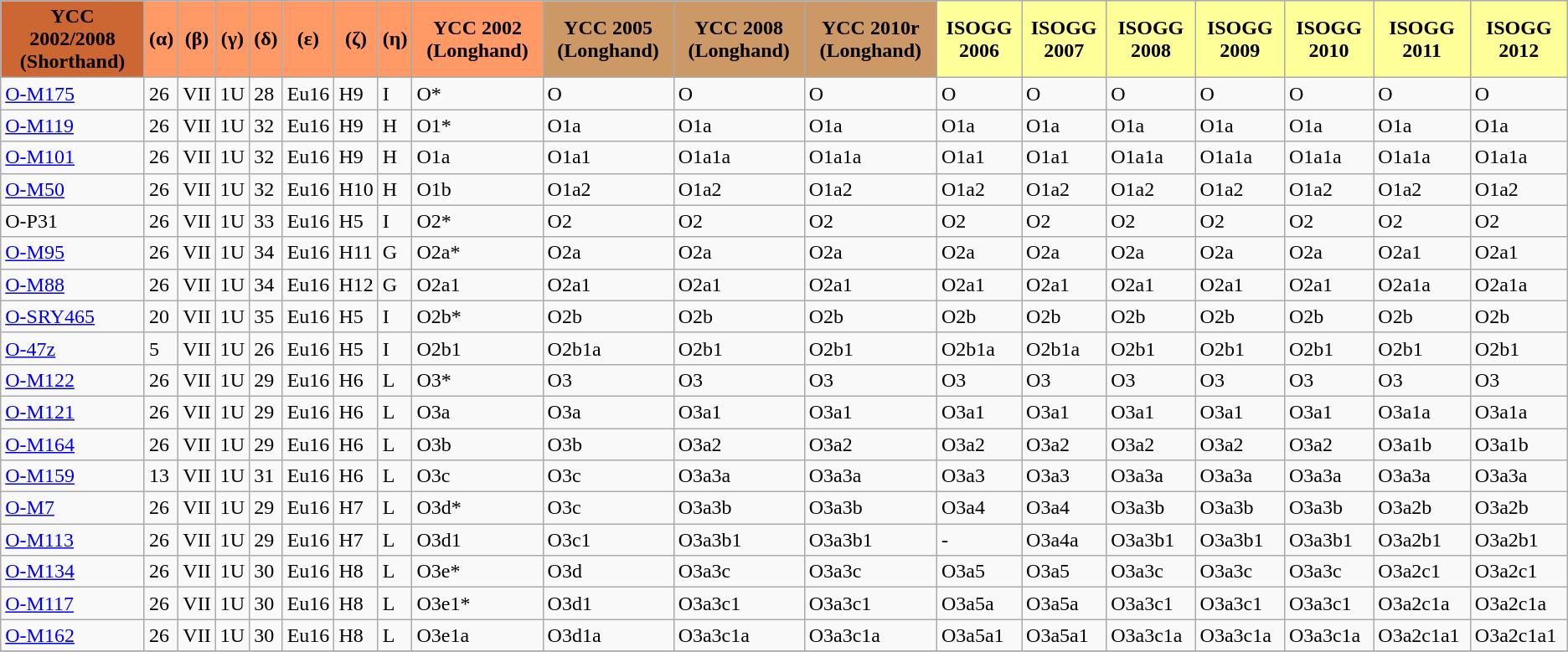<table class="wikitable">
<tr>
<th align="center" style="background:#c63;"><strong>YCC 2002/2008 (Shorthand)</strong></th>
<th align="center" style="background:#f96;"><strong>(α)</strong></th>
<th align="center" style="background:#f96;"><strong>(β)</strong></th>
<th align="center" style="background:#f96;"><strong>(γ)</strong></th>
<td align="center" style="background:#f96;"><strong>(δ)</strong></td>
<td align="center" style="background:#f96;"><strong>(ε)</strong></td>
<td align="center" style="background:#f96;"><strong>(ζ)</strong></td>
<td align="center" style="background:#f96"><strong>(η)</strong></td>
<td align="center" style="background:#f96"><strong>YCC 2002 (Longhand)</strong></td>
<td align="center" style="background:#c96;"><strong>YCC 2005 (Longhand)</strong></td>
<td align="center" style="background:#c96;"><strong>YCC 2008 (Longhand)</strong></td>
<td align="center" style="background:#c96;"><strong>YCC 2010r (Longhand)</strong></td>
<td align="center" style="background:#ff9;"><strong>ISOGG 2006</strong></td>
<td align="center" style="background:#ff9;"><strong>ISOGG 2007</strong></td>
<td align="center" style="background:#ff9;"><strong>ISOGG 2008</strong></td>
<td align="center" style="background:#ff9;"><strong>ISOGG 2009</strong></td>
<td align="center" style="background:#ff9;"><strong>ISOGG 2010</strong></td>
<td align="center" style="background:#ff9;"><strong>ISOGG 2011</strong></td>
<td align="center" style="background:#ff9;"><strong>ISOGG 2012</strong></td>
</tr>
<tr>
<td><a href='#'>O-M175</a></td>
<td>26</td>
<td>VII</td>
<td>1U</td>
<td>28</td>
<td>Eu16</td>
<td>H9</td>
<td>I</td>
<td>O*</td>
<td>O</td>
<td>O</td>
<td>O</td>
<td>O</td>
<td>O</td>
<td>O</td>
<td>O</td>
<td>O</td>
<td>O</td>
<td>O</td>
</tr>
<tr>
<td><a href='#'>O-M119</a></td>
<td>26</td>
<td>VII</td>
<td>1U</td>
<td>32</td>
<td>Eu16</td>
<td>H9</td>
<td>H</td>
<td>O1*</td>
<td>O1a</td>
<td>O1a</td>
<td>O1a</td>
<td>O1a</td>
<td>O1a</td>
<td>O1a</td>
<td>O1a</td>
<td>O1a</td>
<td>O1a</td>
<td>O1a</td>
</tr>
<tr>
<td><a href='#'>O-M101</a></td>
<td>26</td>
<td>VII</td>
<td>1U</td>
<td>32</td>
<td>Eu16</td>
<td>H9</td>
<td>H</td>
<td>O1a</td>
<td>O1a1</td>
<td>O1a1a</td>
<td>O1a1a</td>
<td>O1a1</td>
<td>O1a1</td>
<td>O1a1a</td>
<td>O1a1a</td>
<td>O1a1a</td>
<td>O1a1a</td>
<td>O1a1a</td>
</tr>
<tr>
<td><a href='#'>O-M50</a></td>
<td>26</td>
<td>VII</td>
<td>1U</td>
<td>32</td>
<td>Eu16</td>
<td>H10</td>
<td>H</td>
<td>O1b</td>
<td>O1a2</td>
<td>O1a2</td>
<td>O1a2</td>
<td>O1a2</td>
<td>O1a2</td>
<td>O1a2</td>
<td>O1a2</td>
<td>O1a2</td>
<td>O1a2</td>
<td>O1a2</td>
</tr>
<tr>
<td>O-P31</td>
<td>26</td>
<td>VII</td>
<td>1U</td>
<td>33</td>
<td>Eu16</td>
<td>H5</td>
<td>I</td>
<td>O2*</td>
<td>O2</td>
<td>O2</td>
<td>O2</td>
<td>O2</td>
<td>O2</td>
<td>O2</td>
<td>O2</td>
<td>O2</td>
<td>O2</td>
<td>O2</td>
</tr>
<tr>
<td><a href='#'>O-M95</a></td>
<td>26</td>
<td>VII</td>
<td>1U</td>
<td>34</td>
<td>Eu16</td>
<td>H11</td>
<td>G</td>
<td>O2a*</td>
<td>O2a</td>
<td>O2a</td>
<td>O2a</td>
<td>O2a</td>
<td>O2a</td>
<td>O2a</td>
<td>O2a</td>
<td>O2a</td>
<td>O2a1</td>
<td>O2a1</td>
</tr>
<tr>
<td><a href='#'>O-M88</a></td>
<td>26</td>
<td>VII</td>
<td>1U</td>
<td>34</td>
<td>Eu16</td>
<td>H12</td>
<td>G</td>
<td>O2a1</td>
<td>O2a1</td>
<td>O2a1</td>
<td>O2a1</td>
<td>O2a1</td>
<td>O2a1</td>
<td>O2a1</td>
<td>O2a1</td>
<td>O2a1</td>
<td>O2a1a</td>
<td>O2a1a</td>
</tr>
<tr>
<td><a href='#'>O-SRY465</a></td>
<td>20</td>
<td>VII</td>
<td>1U</td>
<td>35</td>
<td>Eu16</td>
<td>H5</td>
<td>I</td>
<td>O2b*</td>
<td>O2b</td>
<td>O2b</td>
<td>O2b</td>
<td>O2b</td>
<td>O2b</td>
<td>O2b</td>
<td>O2b</td>
<td>O2b</td>
<td>O2b</td>
<td>O2b</td>
</tr>
<tr>
<td><a href='#'>O-47z</a></td>
<td>5</td>
<td>VII</td>
<td>1U</td>
<td>26</td>
<td>Eu16</td>
<td>H5</td>
<td>I</td>
<td>O2b1</td>
<td>O2b1a</td>
<td>O2b1</td>
<td>O2b1</td>
<td>O2b1a</td>
<td>O2b1a</td>
<td>O2b1</td>
<td>O2b1</td>
<td>O2b1</td>
<td>O2b1</td>
<td>O2b1</td>
</tr>
<tr>
<td><a href='#'>O-M122</a></td>
<td>26</td>
<td>VII</td>
<td>1U</td>
<td>29</td>
<td>Eu16</td>
<td>H6</td>
<td>L</td>
<td>O3*</td>
<td>O3</td>
<td>O3</td>
<td>O3</td>
<td>O3</td>
<td>O3</td>
<td>O3</td>
<td>O3</td>
<td>O3</td>
<td>O3</td>
<td>O3</td>
</tr>
<tr>
<td><a href='#'>O-M121</a></td>
<td>26</td>
<td>VII</td>
<td>1U</td>
<td>29</td>
<td>Eu16</td>
<td>H6</td>
<td>L</td>
<td>O3a</td>
<td>O3a</td>
<td>O3a1</td>
<td>O3a1</td>
<td>O3a1</td>
<td>O3a1</td>
<td>O3a1</td>
<td>O3a1</td>
<td>O3a1</td>
<td>O3a1a</td>
<td>O3a1a</td>
</tr>
<tr>
<td><a href='#'>O-M164</a></td>
<td>26</td>
<td>VII</td>
<td>1U</td>
<td>29</td>
<td>Eu16</td>
<td>H6</td>
<td>L</td>
<td>O3b</td>
<td>O3b</td>
<td>O3a2</td>
<td>O3a2</td>
<td>O3a2</td>
<td>O3a2</td>
<td>O3a2</td>
<td>O3a2</td>
<td>O3a2</td>
<td>O3a1b</td>
<td>O3a1b</td>
</tr>
<tr>
<td><a href='#'>O-M159</a></td>
<td>13</td>
<td>VII</td>
<td>1U</td>
<td>31</td>
<td>Eu16</td>
<td>H6</td>
<td>L</td>
<td>O3c</td>
<td>O3c</td>
<td>O3a3a</td>
<td>O3a3a</td>
<td>O3a3</td>
<td>O3a3</td>
<td>O3a3a</td>
<td>O3a3a</td>
<td>O3a3a</td>
<td>O3a3a</td>
<td>O3a3a</td>
</tr>
<tr>
<td><a href='#'>O-M7</a></td>
<td>26</td>
<td>VII</td>
<td>1U</td>
<td>29</td>
<td>Eu16</td>
<td>H7</td>
<td>L</td>
<td>O3d*</td>
<td>O3c</td>
<td>O3a3b</td>
<td>O3a3b</td>
<td>O3a4</td>
<td>O3a4</td>
<td>O3a3b</td>
<td>O3a3b</td>
<td>O3a3b</td>
<td>O3a2b</td>
<td>O3a2b</td>
</tr>
<tr>
<td><a href='#'>O-M113</a></td>
<td>26</td>
<td>VII</td>
<td>1U</td>
<td>29</td>
<td>Eu16</td>
<td>H7</td>
<td>L</td>
<td>O3d1</td>
<td>O3c1</td>
<td>O3a3b1</td>
<td>O3a3b1</td>
<td>-</td>
<td>O3a4a</td>
<td>O3a3b1</td>
<td>O3a3b1</td>
<td>O3a3b1</td>
<td>O3a2b1</td>
<td>O3a2b1</td>
</tr>
<tr>
<td><a href='#'>O-M134</a></td>
<td>26</td>
<td>VII</td>
<td>1U</td>
<td>30</td>
<td>Eu16</td>
<td>H8</td>
<td>L</td>
<td>O3e*</td>
<td>O3d</td>
<td>O3a3c</td>
<td>O3a3c</td>
<td>O3a5</td>
<td>O3a5</td>
<td>O3a3c</td>
<td>O3a3c</td>
<td>O3a3c</td>
<td>O3a2c1</td>
<td>O3a2c1</td>
</tr>
<tr>
<td><a href='#'>O-M117</a></td>
<td>26</td>
<td>VII</td>
<td>1U</td>
<td>30</td>
<td>Eu16</td>
<td>H8</td>
<td>L</td>
<td>O3e1*</td>
<td>O3d1</td>
<td>O3a3c1</td>
<td>O3a3c1</td>
<td>O3a5a</td>
<td>O3a5a</td>
<td>O3a3c1</td>
<td>O3a3c1</td>
<td>O3a3c1</td>
<td>O3a2c1a</td>
<td>O3a2c1a</td>
</tr>
<tr>
<td><a href='#'>O-M162</a></td>
<td>26</td>
<td>VII</td>
<td>1U</td>
<td>30</td>
<td>Eu16</td>
<td>H8</td>
<td>L</td>
<td>O3e1a</td>
<td>O3d1a</td>
<td>O3a3c1a</td>
<td>O3a3c1a</td>
<td>O3a5a1</td>
<td>O3a5a1</td>
<td>O3a3c1a</td>
<td>O3a3c1a</td>
<td>O3a3c1a</td>
<td>O3a2c1a1</td>
<td>O3a2c1a1</td>
</tr>
<tr>
</tr>
</table>
